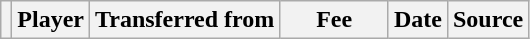<table class="wikitable plainrowheaders sortable">
<tr>
<th></th>
<th scope="col">Player</th>
<th>Transferred from</th>
<th style="width: 65px;">Fee</th>
<th scope="col">Date</th>
<th scope="col">Source</th>
</tr>
</table>
